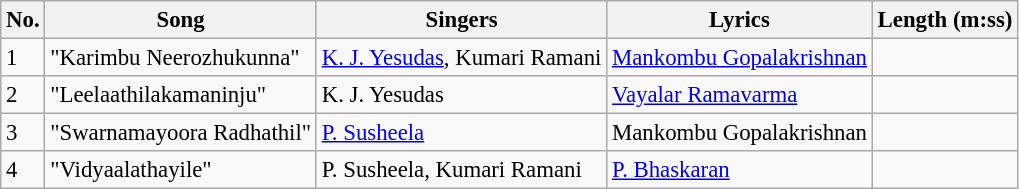<table class="wikitable" style="font-size:95%;">
<tr>
<th>No.</th>
<th>Song</th>
<th>Singers</th>
<th>Lyrics</th>
<th>Length (m:ss)</th>
</tr>
<tr>
<td>1</td>
<td>"Karimbu Neerozhukunna"</td>
<td><a href='#'>K. J. Yesudas</a>, Kumari Ramani</td>
<td><a href='#'>Mankombu Gopalakrishnan</a></td>
<td></td>
</tr>
<tr>
<td>2</td>
<td>"Leelaathilakamaninju"</td>
<td>K. J. Yesudas</td>
<td><a href='#'>Vayalar Ramavarma</a></td>
<td></td>
</tr>
<tr>
<td>3</td>
<td>"Swarnamayoora Radhathil"</td>
<td><a href='#'>P. Susheela</a></td>
<td>Mankombu Gopalakrishnan</td>
<td></td>
</tr>
<tr>
<td>4</td>
<td>"Vidyaalathayile"</td>
<td>P. Susheela, Kumari Ramani</td>
<td><a href='#'>P. Bhaskaran</a></td>
<td></td>
</tr>
</table>
